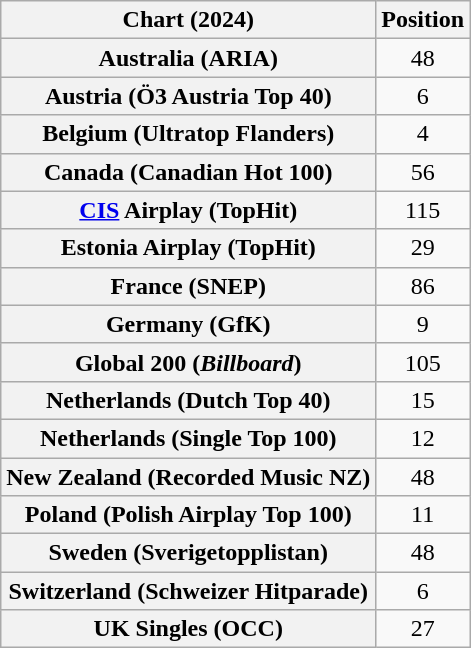<table class="wikitable sortable plainrowheaders" style="text-align:center">
<tr>
<th scope="col">Chart (2024)</th>
<th scope="col">Position</th>
</tr>
<tr>
<th scope="row">Australia (ARIA)</th>
<td>48</td>
</tr>
<tr>
<th scope="row">Austria (Ö3 Austria Top 40)</th>
<td>6</td>
</tr>
<tr>
<th scope="row">Belgium (Ultratop Flanders)</th>
<td>4</td>
</tr>
<tr>
<th scope="row">Canada (Canadian Hot 100)</th>
<td>56</td>
</tr>
<tr>
<th scope="row"><a href='#'>CIS</a> Airplay (TopHit)</th>
<td>115</td>
</tr>
<tr>
<th scope="row">Estonia Airplay (TopHit)</th>
<td>29</td>
</tr>
<tr>
<th scope="row">France (SNEP)</th>
<td>86</td>
</tr>
<tr>
<th scope="row">Germany (GfK)</th>
<td>9</td>
</tr>
<tr>
<th scope="row">Global 200 (<em>Billboard</em>)</th>
<td>105</td>
</tr>
<tr>
<th scope="row">Netherlands (Dutch Top 40)</th>
<td>15</td>
</tr>
<tr>
<th scope="row">Netherlands (Single Top 100)</th>
<td>12</td>
</tr>
<tr>
<th scope="row">New Zealand (Recorded Music NZ)</th>
<td>48</td>
</tr>
<tr>
<th scope="row">Poland (Polish Airplay Top 100)</th>
<td>11</td>
</tr>
<tr>
<th scope="row">Sweden (Sverigetopplistan)</th>
<td>48</td>
</tr>
<tr>
<th scope="row">Switzerland (Schweizer Hitparade)</th>
<td>6</td>
</tr>
<tr>
<th scope="row">UK Singles (OCC)</th>
<td>27</td>
</tr>
</table>
